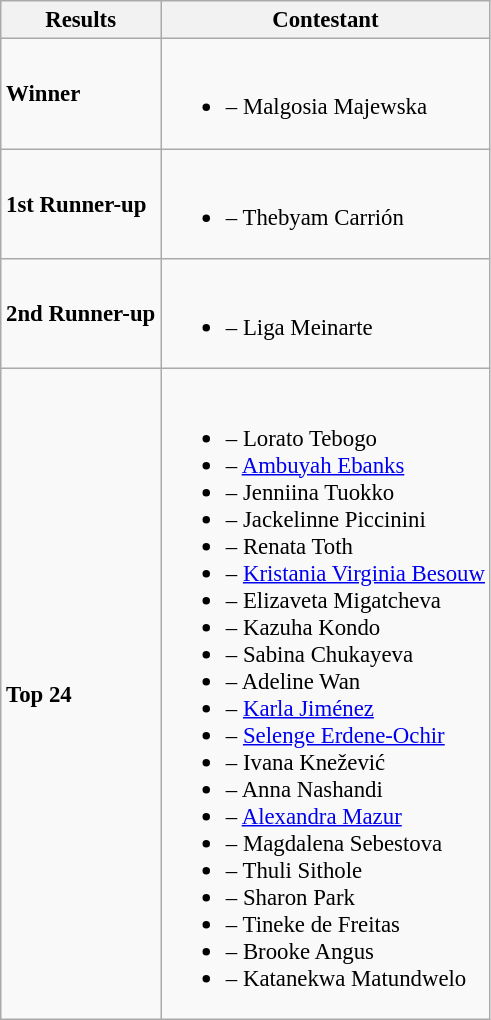<table class="wikitable sortable" style="font-size:95%;">
<tr>
<th>Results</th>
<th>Contestant</th>
</tr>
<tr>
<td><strong>Winner</strong></td>
<td><br><ul><li><strong></strong> – Malgosia Majewska</li></ul></td>
</tr>
<tr>
<td><strong>1st Runner-up</strong></td>
<td><br><ul><li><strong></strong> – Thebyam Carrión</li></ul></td>
</tr>
<tr>
<td><strong>2nd Runner-up</strong></td>
<td><br><ul><li><strong></strong> – Liga Meinarte</li></ul></td>
</tr>
<tr>
<td><strong>Top 24</strong></td>
<td><br><ul><li><strong></strong> – Lorato Tebogo</li><li><strong></strong> – <a href='#'>Ambuyah Ebanks</a></li><li><strong></strong> – Jenniina Tuokko</li><li><strong></strong> – Jackelinne Piccinini</li><li><strong></strong> – Renata Toth</li><li><strong></strong> – <a href='#'>Kristania Virginia Besouw</a></li><li><strong></strong> – Elizaveta Migatcheva</li><li><strong></strong> – Kazuha Kondo</li><li><strong></strong> – Sabina Chukayeva</li><li><strong></strong> – Adeline Wan</li><li><strong></strong> – <a href='#'>Karla Jiménez</a></li><li><strong></strong> – <a href='#'>Selenge Erdene-Ochir</a></li><li><strong></strong> – Ivana Knežević</li><li><strong></strong> – Anna Nashandi</li><li><strong></strong> – <a href='#'>Alexandra Mazur</a></li><li><strong></strong> – Magdalena Sebestova</li><li><strong></strong> – Thuli Sithole</li><li><strong></strong> – Sharon Park</li><li><strong></strong> – Tineke de Freitas</li><li><strong></strong> – Brooke Angus</li><li><strong></strong> – Katanekwa Matundwelo</li></ul></td>
</tr>
</table>
